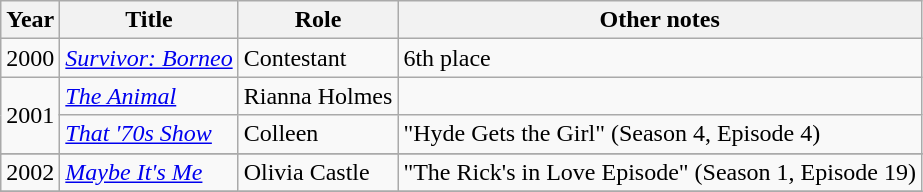<table class="wikitable">
<tr>
<th>Year</th>
<th>Title</th>
<th>Role</th>
<th>Other notes</th>
</tr>
<tr>
<td>2000</td>
<td><em><a href='#'>Survivor: Borneo</a></em></td>
<td>Contestant</td>
<td>6th place</td>
</tr>
<tr>
<td rowspan="2">2001</td>
<td><em><a href='#'>The Animal</a></em></td>
<td>Rianna Holmes</td>
<td></td>
</tr>
<tr>
<td><em><a href='#'>That '70s Show</a></em></td>
<td>Colleen</td>
<td>"Hyde Gets the Girl" (Season 4, Episode 4)</td>
</tr>
<tr>
</tr>
<tr>
<td>2002</td>
<td><em><a href='#'>Maybe It's Me</a></em></td>
<td>Olivia Castle</td>
<td>"The Rick's in Love Episode" (Season 1, Episode 19)</td>
</tr>
<tr>
</tr>
</table>
